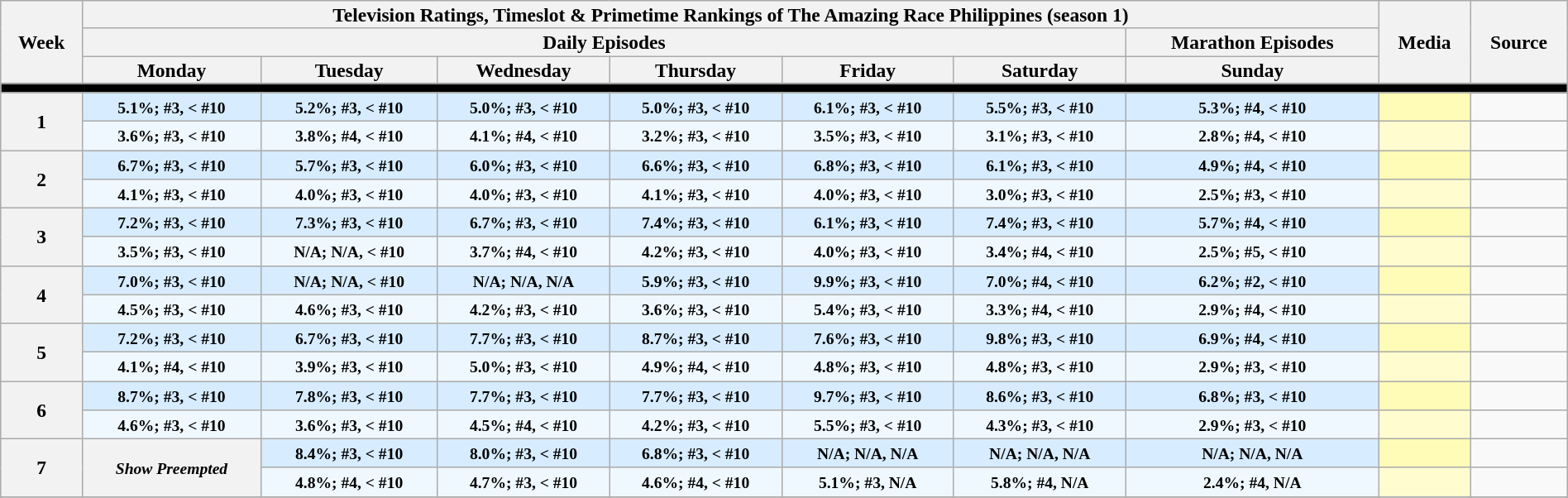<table class="wikitable" style="text-align:center; font-size:98%; line-height:15px;" width="100%">
<tr align="center">
<th rowspan="3">Week</th>
<th colspan="7">Television Ratings, Timeslot & Primetime Rankings of The Amazing Race Philippines (season 1)</th>
<th rowspan="3">Media</th>
<th rowspan="3">Source</th>
</tr>
<tr align="center">
<th colspan="6">Daily Episodes<br></th>
<th>Marathon Episodes<br></th>
</tr>
<tr align="center">
<th>Monday</th>
<th>Tuesday</th>
<th>Wednesday</th>
<th>Thursday</th>
<th>Friday</th>
<th>Saturday</th>
<th>Sunday</th>
</tr>
<tr align="center">
<th style="background:#000000;" colspan="10"></th>
</tr>
<tr align="center">
<th rowspan="2">1</th>
<th style="background:#D7ECFF"><small>5.1%;  #3,  < #10</small><br></th>
<th style="background:#D7ECFF"><small>5.2%;  #3,  < #10</small><br></th>
<th style="background:#D7ECFF"><small>5.0%;  #3,  < #10</small><br></th>
<th style="background:#D7ECFF"><small>5.0%;  #3,  < #10</small><br></th>
<th style="background:#D7ECFF"><small>6.1%;  #3,  < #10</small><br></th>
<th style="background:#D7ECFF"><small>5.5%;  #3,  < #10</small><br></th>
<th style="background:#D7ECFF"><small>5.3%;  #4,  < #10</small><br></th>
<th style="background:#FFFCB7"><small></small></th>
<td></td>
</tr>
<tr align="center">
<th style="background:#F0F8FF"><small>3.6%;  #3,  < #10</small><br></th>
<th style="background:#F0F8FF"><small>3.8%;  #4,  < #10</small><br></th>
<th style="background:#F0F8FF"><small>4.1%;  #4,  < #10</small><br></th>
<th style="background:#F0F8FF"><small>3.2%;  #3,  < #10</small><br></th>
<th style="background:#F0F8FF"><small>3.5%;  #3,  < #10</small><br></th>
<th style="background:#F0F8FF"><small>3.1%;  #3,  < #10</small><br></th>
<th style="background:#F0F8FF"><small>2.8%;  #4,  < #10</small><br></th>
<th style="background:#FFFDD0"><small></small></th>
<td></td>
</tr>
<tr align="center">
<th rowspan="2">2</th>
<th style="background:#D7ECFF"><small>6.7%;  #3,  < #10</small><br></th>
<th style="background:#D7ECFF"><small>5.7%;  #3,  < #10</small><br></th>
<th style="background:#D7ECFF"><small>6.0%;  #3,  < #10</small><br></th>
<th style="background:#D7ECFF"><small>6.6%;  #3,  < #10</small><br></th>
<th style="background:#D7ECFF"><small>6.8%;  #3,  < #10</small><br></th>
<th style="background:#D7ECFF"><small>6.1%;  #3,  < #10</small><br></th>
<th style="background:#D7ECFF"><small>4.9%;  #4,  < #10</small><br></th>
<th style="background:#FFFCB7"><small></small></th>
<td></td>
</tr>
<tr align="center">
<th style="background:#F0F8FF"><small>4.1%;  #3,  < #10</small><br></th>
<th style="background:#F0F8FF"><small>4.0%;  #3,  < #10</small><br></th>
<th style="background:#F0F8FF"><small>4.0%;  #3,  < #10</small><br></th>
<th style="background:#F0F8FF"><small>4.1%;  #3,  < #10</small><br></th>
<th style="background:#F0F8FF"><small>4.0%;  #3,  < #10</small><br></th>
<th style="background:#F0F8FF"><small>3.0%;  #3,  < #10</small><br></th>
<th style="background:#F0F8FF"><small>2.5%;  #3,  < #10</small><br></th>
<th style="background:#FFFDD0"><small></small></th>
<td></td>
</tr>
<tr align="center">
<th rowspan="2">3</th>
<th style="background:#D7ECFF"><small>7.2%;  #3,  < #10</small><br></th>
<th style="background:#D7ECFF"><small>7.3%;  #3,  < #10</small><br></th>
<th style="background:#D7ECFF"><small>6.7%;  #3,  < #10</small><br></th>
<th style="background:#D7ECFF"><small>7.4%;  #3,  < #10</small><br></th>
<th style="background:#D7ECFF"><small>6.1%;  #3,  < #10</small><br></th>
<th style="background:#D7ECFF"><small>7.4%;  #3,  < #10</small><br></th>
<th style="background:#D7ECFF"><small>5.7%;  #4,  < #10</small><br></th>
<th style="background:#FFFCB7"><small></small></th>
<td></td>
</tr>
<tr align="center">
<th style="background:#F0F8FF"><small>3.5%;  #3,  < #10</small><br></th>
<th style="background:#F0F8FF"><small>N/A;  N/A,  < #10</small><br></th>
<th style="background:#F0F8FF"><small>3.7%;  #4,  < #10</small><br></th>
<th style="background:#F0F8FF"><small>4.2%;  #3,  < #10</small><br></th>
<th style="background:#F0F8FF"><small>4.0%;  #3,  < #10</small><br></th>
<th style="background:#F0F8FF"><small>3.4%;  #4,  < #10</small><br></th>
<th style="background:#F0F8FF"><small>2.5%;  #5,  < #10</small><br></th>
<th style="background:#FFFDD0"><small></small></th>
<td></td>
</tr>
<tr align="center">
<th rowspan="2">4</th>
<th style="background:#D7ECFF"><small>7.0%;  #3,  < #10</small><br></th>
<th style="background:#D7ECFF"><small>N/A;  N/A,  < #10</small><br></th>
<th style="background:#D7ECFF"><small>N/A;  N/A,  N/A</small><br></th>
<th style="background:#D7ECFF"><small>5.9%;  #3,  < #10</small><br></th>
<th style="background:#D7ECFF"><small>9.9%;  #3,  < #10</small><br></th>
<th style="background:#D7ECFF"><small>7.0%;  #4,  < #10</small><br></th>
<th style="background:#D7ECFF"><small>6.2%;  #2,  < #10</small><br></th>
<th style="background:#FFFCB7"><small></small></th>
<td></td>
</tr>
<tr align="center">
<th style="background:#F0F8FF"><small>4.5%;  #3,  < #10</small><br></th>
<th style="background:#F0F8FF"><small>4.6%;  #3,  < #10</small><br></th>
<th style="background:#F0F8FF"><small>4.2%;  #3,  < #10</small><br></th>
<th style="background:#F0F8FF"><small>3.6%;  #3,  < #10</small><br></th>
<th style="background:#F0F8FF"><small>5.4%;  #3,  < #10</small><br></th>
<th style="background:#F0F8FF"><small>3.3%;  #4,  < #10</small><br></th>
<th style="background:#F0F8FF"><small>2.9%;  #4,  < #10</small><br></th>
<th style="background:#FFFDD0"><small></small></th>
<td></td>
</tr>
<tr align="center">
<th rowspan="2">5</th>
<th style="background:#D7ECFF"><small>7.2%;  #3,  < #10</small><br></th>
<th style="background:#D7ECFF"><small>6.7%;  #3,  < #10</small><br></th>
<th style="background:#D7ECFF"><small>7.7%;  #3,  < #10</small><br></th>
<th style="background:#D7ECFF"><small>8.7%;  #3,  < #10</small><br></th>
<th style="background:#D7ECFF"><small>7.6%;  #3,  < #10</small><br></th>
<th style="background:#D7ECFF"><small>9.8%;  #3,  < #10</small><br></th>
<th style="background:#D7ECFF"><small>6.9%;  #4,  < #10</small><br></th>
<th style="background:#FFFCB7"><small></small></th>
<td></td>
</tr>
<tr align="center">
<th style="background:#F0F8FF"><small>4.1%;  #4,  < #10</small><br></th>
<th style="background:#F0F8FF"><small>3.9%;  #3,  < #10</small><br></th>
<th style="background:#F0F8FF"><small>5.0%;  #3,  < #10</small><br></th>
<th style="background:#F0F8FF"><small>4.9%;  #4,  < #10</small><br></th>
<th style="background:#F0F8FF"><small>4.8%;  #3,  < #10</small><br></th>
<th style="background:#F0F8FF"><small>4.8%;  #3,  < #10</small><br></th>
<th style="background:#F0F8FF"><small>2.9%;  #3,  < #10</small><br></th>
<th style="background:#FFFDD0"><small></small></th>
<td></td>
</tr>
<tr align="center">
<th rowspan="2">6</th>
<th style="background:#D7ECFF"><small>8.7%;  #3,  < #10</small><br></th>
<th style="background:#D7ECFF"><small>7.8%;  #3,  < #10</small><br></th>
<th style="background:#D7ECFF"><small>7.7%;  #3,  < #10</small><br></th>
<th style="background:#D7ECFF"><small>7.7%;  #3,  < #10</small><br></th>
<th style="background:#D7ECFF"><small>9.7%;  #3,  < #10</small><br></th>
<th style="background:#D7ECFF"><small>8.6%;  #3,  < #10</small><br></th>
<th style="background:#D7ECFF"><small>6.8%;  #3,  < #10</small><br></th>
<th style="background:#FFFCB7"><small></small></th>
<td></td>
</tr>
<tr align="center">
<th style="background:#F0F8FF"><small>4.6%;  #3,  < #10</small><br></th>
<th style="background:#F0F8FF"><small>3.6%;  #3,  < #10</small><br></th>
<th style="background:#F0F8FF"><small>4.5%;  #4,  < #10</small><br></th>
<th style="background:#F0F8FF"><small>4.2%;  #3,  < #10</small><br></th>
<th style="background:#F0F8FF"><small>5.5%;  #3,  < #10</small><br></th>
<th style="background:#F0F8FF"><small>4.3%;  #3,  < #10</small><br></th>
<th style="background:#F0F8FF"><small>2.9%;  #3,  < #10</small><br></th>
<th style="background:#FFFDD0"><small></small></th>
<td></td>
</tr>
<tr align="center">
<th rowspan="2">7</th>
<th rowspan="2"><small> <strong><em>Show Preempted</em></strong> </small><br></th>
<th style="background:#D7ECFF"><small>8.4%;  #3,  < #10</small><br></th>
<th style="background:#D7ECFF"><small>8.0%;  #3,  < #10</small><br></th>
<th style="background:#D7ECFF"><small>6.8%;  #3,  < #10</small><br></th>
<th style="background:#D7ECFF"><small>N/A;  N/A,  N/A</small><br></th>
<th style="background:#D7ECFF"><small>N/A;  N/A,  N/A</small><br></th>
<th style="background:#D7ECFF"><small>N/A;  N/A,  N/A</small><br></th>
<th style="background:#FFFCB7"><small></small></th>
<td></td>
</tr>
<tr align="center">
<th style="background:#F0F8FF"><small>4.8%;  #4,  < #10</small><br></th>
<th style="background:#F0F8FF"><small>4.7%;  #3,  < #10</small><br></th>
<th style="background:#F0F8FF"><small>4.6%;  #4,  < #10</small><br></th>
<th style="background:#F0F8FF"><small>5.1%;  #3,  N/A</small><br></th>
<th style="background:#F0F8FF"><small>5.8%;  #4,  N/A</small><br></th>
<th style="background:#F0F8FF"><small>2.4%;  #4,  N/A</small><br></th>
<th style="background:#FFFDD0"><small></small></th>
<td></td>
</tr>
<tr>
</tr>
</table>
